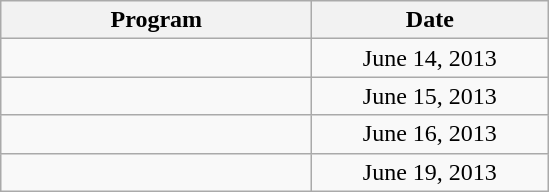<table class="wikitable" style="text-align:center">
<tr>
<th width="200">Program</th>
<th width="150">Date</th>
</tr>
<tr>
<td></td>
<td>June 14, 2013</td>
</tr>
<tr>
<td></td>
<td>June 15, 2013</td>
</tr>
<tr>
<td></td>
<td>June 16, 2013</td>
</tr>
<tr>
<td></td>
<td>June 19, 2013</td>
</tr>
</table>
